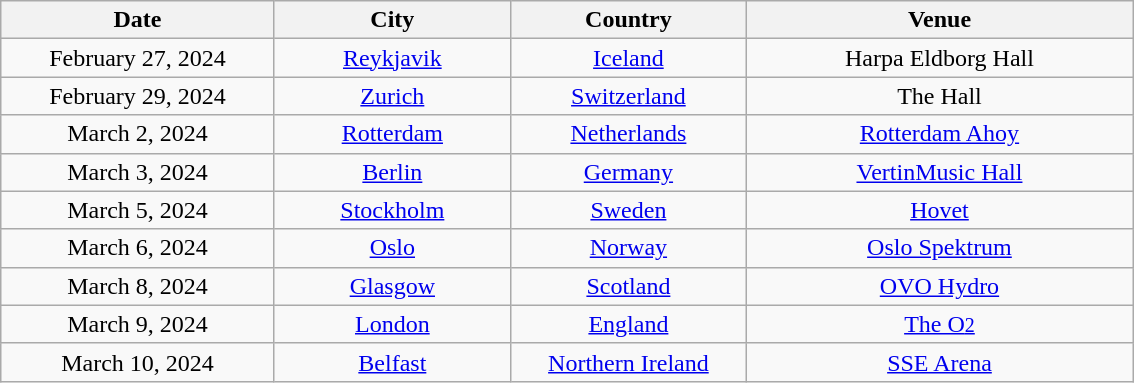<table class="wikitable" style="text-align:center">
<tr>
<th width="175">Date</th>
<th width="150">City</th>
<th width="150">Country</th>
<th width="250">Venue</th>
</tr>
<tr>
<td>February 27, 2024</td>
<td><a href='#'>Reykjavik</a></td>
<td><a href='#'>Iceland</a></td>
<td>Harpa Eldborg Hall</td>
</tr>
<tr>
<td>February 29, 2024</td>
<td><a href='#'>Zurich</a></td>
<td><a href='#'>Switzerland</a></td>
<td>The Hall</td>
</tr>
<tr>
<td>March 2, 2024</td>
<td><a href='#'>Rotterdam</a></td>
<td><a href='#'>Netherlands</a></td>
<td><a href='#'>Rotterdam Ahoy</a></td>
</tr>
<tr>
<td>March 3, 2024</td>
<td><a href='#'>Berlin</a></td>
<td><a href='#'>Germany</a></td>
<td><a href='#'>VertinMusic Hall</a></td>
</tr>
<tr>
<td>March 5, 2024</td>
<td><a href='#'>Stockholm</a></td>
<td><a href='#'>Sweden</a></td>
<td><a href='#'>Hovet</a></td>
</tr>
<tr>
<td>March 6, 2024</td>
<td><a href='#'>Oslo</a></td>
<td><a href='#'>Norway</a></td>
<td><a href='#'>Oslo Spektrum</a></td>
</tr>
<tr>
<td>March 8, 2024 </td>
<td><a href='#'>Glasgow</a></td>
<td><a href='#'>Scotland</a></td>
<td><a href='#'>OVO Hydro</a></td>
</tr>
<tr>
<td>March 9, 2024</td>
<td><a href='#'>London</a></td>
<td><a href='#'>England</a></td>
<td><a href='#'>The O<small>2</small></a></td>
</tr>
<tr>
<td>March 10, 2024</td>
<td><a href='#'>Belfast</a></td>
<td><a href='#'>Northern Ireland</a></td>
<td><a href='#'>SSE Arena</a></td>
</tr>
</table>
